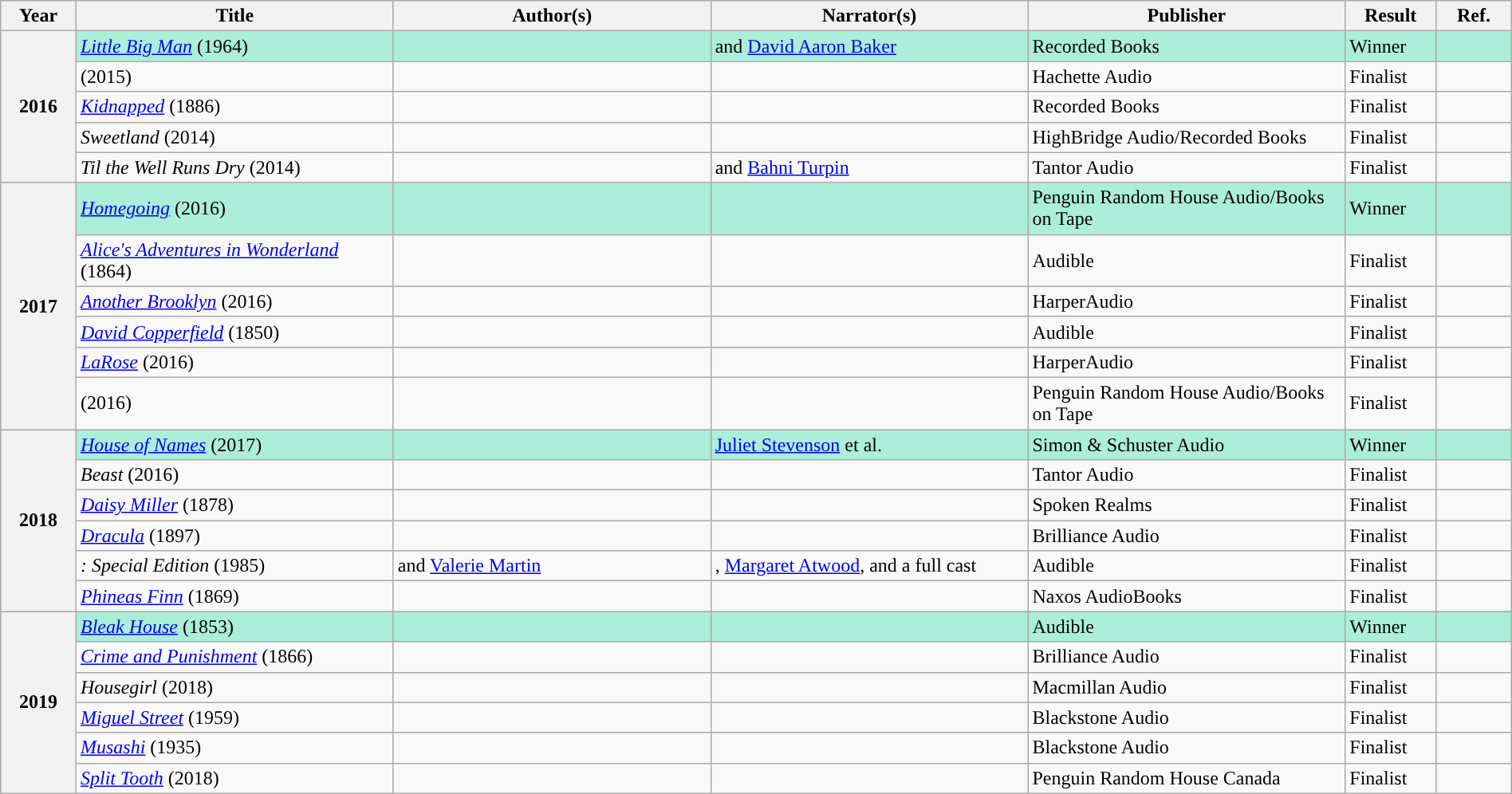<table class="wikitable sortable mw-collapsible" style="width:100%">
<tr>
<th scope="col" width="5%">Year</th>
<th scope="col" width="21%">Title</th>
<th scope="col" width="21%">Author(s)</th>
<th scope="col" width="21%">Narrator(s)</th>
<th scope="col" width="21%”">Publisher</th>
<th scope="col" width=“6%”>Result</th>
<th scope="col" width="5%">Ref.</th>
</tr>
<tr style="background:#ABEED9">
<th rowspan="5">2016<br></th>
<td><em><a href='#'>Little Big Man</a></em> (1964)</td>
<td></td>
<td> and <a href='#'>David Aaron Baker</a></td>
<td>Recorded Books</td>
<td>Winner</td>
<td></td>
</tr>
<tr>
<td><em></em> (2015)</td>
<td></td>
<td></td>
<td>Hachette Audio</td>
<td>Finalist</td>
<td></td>
</tr>
<tr>
<td><em><a href='#'>Kidnapped</a></em> (1886)</td>
<td></td>
<td></td>
<td>Recorded Books</td>
<td>Finalist</td>
<td></td>
</tr>
<tr>
<td><em>Sweetland</em> (2014)</td>
<td></td>
<td></td>
<td>HighBridge Audio/Recorded Books</td>
<td>Finalist</td>
<td></td>
</tr>
<tr>
<td><em>Til the Well Runs Dry</em> (2014)</td>
<td></td>
<td> and <a href='#'>Bahni Turpin</a></td>
<td>Tantor Audio</td>
<td>Finalist</td>
<td></td>
</tr>
<tr style="background:#ABEED9">
<th rowspan="6">2017<br></th>
<td><em><a href='#'>Homegoing</a></em> (2016)</td>
<td></td>
<td></td>
<td>Penguin Random House Audio/Books on Tape</td>
<td>Winner</td>
<td></td>
</tr>
<tr>
<td><em><a href='#'>Alice's Adventures in Wonderland</a></em> (1864)</td>
<td></td>
<td></td>
<td>Audible</td>
<td>Finalist</td>
<td></td>
</tr>
<tr>
<td><em><a href='#'>Another Brooklyn</a></em> (2016)</td>
<td></td>
<td></td>
<td>HarperAudio</td>
<td>Finalist</td>
<td></td>
</tr>
<tr>
<td><em><a href='#'>David Copperfield</a></em> (1850)</td>
<td></td>
<td></td>
<td>Audible</td>
<td>Finalist</td>
<td></td>
</tr>
<tr>
<td><em><a href='#'>LaRose</a></em> (2016)</td>
<td></td>
<td></td>
<td>HarperAudio</td>
<td>Finalist</td>
<td></td>
</tr>
<tr>
<td><em></em> (2016)</td>
<td></td>
<td></td>
<td>Penguin Random House Audio/Books on Tape</td>
<td>Finalist</td>
<td></td>
</tr>
<tr style="background:#ABEED9">
<th rowspan="6">2018<br></th>
<td><em><a href='#'>House of Names</a></em> (2017)</td>
<td></td>
<td><a href='#'>Juliet Stevenson</a> et al.</td>
<td>Simon & Schuster Audio</td>
<td>Winner</td>
<td></td>
</tr>
<tr>
<td><em>Beast</em> (2016)</td>
<td></td>
<td></td>
<td>Tantor Audio</td>
<td>Finalist</td>
<td></td>
</tr>
<tr>
<td><em><a href='#'>Daisy Miller</a></em> (1878)</td>
<td></td>
<td></td>
<td>Spoken Realms</td>
<td>Finalist</td>
<td></td>
</tr>
<tr>
<td><em><a href='#'>Dracula</a></em> (1897)</td>
<td></td>
<td></td>
<td>Brilliance Audio</td>
<td>Finalist</td>
<td></td>
</tr>
<tr>
<td><em>: Special Edition</em> (1985)</td>
<td> and <a href='#'>Valerie Martin</a></td>
<td>, <a href='#'>Margaret Atwood</a>, and a full cast</td>
<td>Audible</td>
<td>Finalist</td>
<td></td>
</tr>
<tr>
<td><em><a href='#'>Phineas Finn</a></em> (1869)</td>
<td></td>
<td></td>
<td>Naxos AudioBooks</td>
<td>Finalist</td>
<td></td>
</tr>
<tr style="background:#ABEED9">
<th rowspan="6">2019<br></th>
<td><em><a href='#'>Bleak House</a></em> (1853)</td>
<td></td>
<td></td>
<td>Audible</td>
<td>Winner</td>
<td></td>
</tr>
<tr>
<td><em><a href='#'>Crime and Punishment</a></em> (1866)</td>
<td></td>
<td></td>
<td>Brilliance Audio</td>
<td>Finalist</td>
<td></td>
</tr>
<tr>
<td><em>Housegirl</em> (2018)</td>
<td></td>
<td></td>
<td>Macmillan Audio</td>
<td>Finalist</td>
<td></td>
</tr>
<tr>
<td><em><a href='#'>Miguel Street</a></em> (1959)</td>
<td></td>
<td></td>
<td>Blackstone Audio</td>
<td>Finalist</td>
<td></td>
</tr>
<tr>
<td><em><a href='#'>Musashi</a></em> (1935)</td>
<td></td>
<td></td>
<td>Blackstone Audio</td>
<td>Finalist</td>
<td></td>
</tr>
<tr>
<td><em><a href='#'>Split Tooth</a></em> (2018)</td>
<td></td>
<td></td>
<td>Penguin Random House Canada</td>
<td>Finalist</td>
<td></td>
</tr>
</table>
